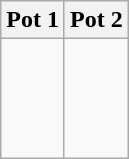<table class=wikitable>
<tr>
<th>Pot 1</th>
<th>Pot 2</th>
</tr>
<tr>
<td><br><br><br><br></td>
<td><br><br><br><br></td>
</tr>
</table>
